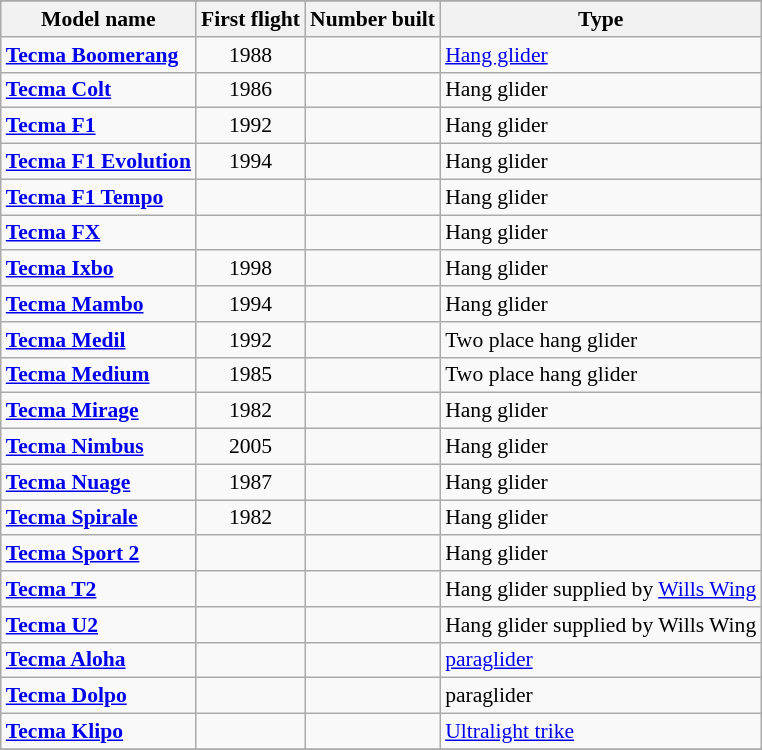<table class="wikitable" align=center style="font-size:90%;">
<tr>
</tr>
<tr style="background:#efefef;">
<th>Model name</th>
<th>First flight</th>
<th>Number built</th>
<th>Type</th>
</tr>
<tr>
<td align=left><strong><a href='#'>Tecma Boomerang</a></strong></td>
<td align=center>1988</td>
<td align=center></td>
<td align=left><a href='#'>Hang glider</a></td>
</tr>
<tr>
<td align=left><strong><a href='#'>Tecma Colt</a></strong></td>
<td align=center>1986</td>
<td align=center></td>
<td align=left>Hang glider</td>
</tr>
<tr>
<td align=left><strong><a href='#'>Tecma F1</a></strong></td>
<td align=center>1992</td>
<td align=center></td>
<td align=left>Hang glider</td>
</tr>
<tr>
<td align=left><strong><a href='#'>Tecma F1 Evolution</a></strong></td>
<td align=center>1994</td>
<td align=center></td>
<td align=left>Hang glider</td>
</tr>
<tr>
<td align=left><strong><a href='#'>Tecma F1 Tempo</a></strong></td>
<td align=center></td>
<td align=center></td>
<td align=left>Hang glider</td>
</tr>
<tr>
<td align=left><strong><a href='#'>Tecma FX</a></strong></td>
<td align=center></td>
<td align=center></td>
<td align=left>Hang glider</td>
</tr>
<tr>
<td align=left><strong><a href='#'>Tecma Ixbo</a></strong></td>
<td align=center>1998</td>
<td align=center></td>
<td align=left>Hang glider</td>
</tr>
<tr>
<td align=left><strong><a href='#'>Tecma Mambo</a></strong></td>
<td align=center>1994</td>
<td align=center></td>
<td align=left>Hang glider</td>
</tr>
<tr>
<td align=left><strong><a href='#'>Tecma Medil</a></strong></td>
<td align=center>1992</td>
<td align=center></td>
<td align=left>Two place hang glider</td>
</tr>
<tr>
<td align=left><strong><a href='#'>Tecma Medium</a></strong></td>
<td align=center>1985</td>
<td align=center></td>
<td align=left>Two place hang glider</td>
</tr>
<tr>
<td align=left><strong><a href='#'>Tecma Mirage</a></strong></td>
<td align=center>1982</td>
<td align=center></td>
<td align=left>Hang glider</td>
</tr>
<tr>
<td align=left><strong><a href='#'>Tecma Nimbus</a></strong></td>
<td align=center>2005</td>
<td align=center></td>
<td align=left>Hang glider</td>
</tr>
<tr>
<td align=left><strong><a href='#'>Tecma Nuage</a></strong></td>
<td align=center>1987</td>
<td align=center></td>
<td align=left>Hang glider</td>
</tr>
<tr>
<td align=left><strong><a href='#'>Tecma Spirale</a></strong></td>
<td align=center>1982</td>
<td align=center></td>
<td align=left>Hang glider</td>
</tr>
<tr>
<td align=left><strong><a href='#'>Tecma Sport 2</a></strong></td>
<td align=center></td>
<td align=center></td>
<td align=left>Hang glider</td>
</tr>
<tr>
<td align=left><strong><a href='#'>Tecma T2</a></strong></td>
<td align=center></td>
<td align=center></td>
<td align=left>Hang glider supplied by <a href='#'>Wills Wing</a></td>
</tr>
<tr>
<td align=left><strong><a href='#'>Tecma U2</a></strong></td>
<td align=center></td>
<td align=center></td>
<td align=left>Hang glider supplied by Wills Wing</td>
</tr>
<tr>
<td align=left><strong><a href='#'>Tecma Aloha</a></strong></td>
<td align=center></td>
<td align=center></td>
<td align=left><a href='#'>paraglider</a></td>
</tr>
<tr>
<td align=left><strong><a href='#'>Tecma Dolpo</a></strong></td>
<td align=center></td>
<td align=center></td>
<td align=left>paraglider</td>
</tr>
<tr>
<td align=left><strong><a href='#'>Tecma Klipo</a></strong></td>
<td align=center></td>
<td align=center></td>
<td align=left><a href='#'>Ultralight trike</a></td>
</tr>
<tr>
</tr>
</table>
